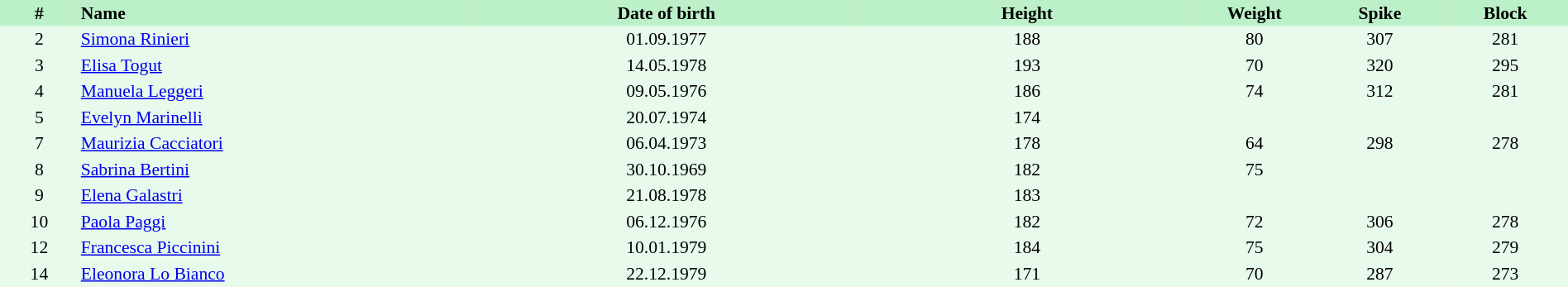<table border=0 cellpadding=2 cellspacing=0  |- bgcolor=#FFECCE style="text-align:center; font-size:90%;" width=100%>
<tr bgcolor=#BBF0C9>
<th width=5%>#</th>
<th width=25% align=left>Name</th>
<th width=25%>Date of birth</th>
<th width=21%>Height</th>
<th width=8%>Weight</th>
<th width=8%>Spike</th>
<th width=8%>Block</th>
</tr>
<tr bgcolor=#E7FAEC>
<td>2</td>
<td align=left><a href='#'>Simona Rinieri</a></td>
<td>01.09.1977</td>
<td>188</td>
<td>80</td>
<td>307</td>
<td>281</td>
</tr>
<tr bgcolor=#E7FAEC>
<td>3</td>
<td align=left><a href='#'>Elisa Togut</a></td>
<td>14.05.1978</td>
<td>193</td>
<td>70</td>
<td>320</td>
<td>295</td>
</tr>
<tr bgcolor=#E7FAEC>
<td>4</td>
<td align=left><a href='#'>Manuela Leggeri</a></td>
<td>09.05.1976</td>
<td>186</td>
<td>74</td>
<td>312</td>
<td>281</td>
</tr>
<tr bgcolor=#E7FAEC>
<td>5</td>
<td align=left><a href='#'>Evelyn Marinelli</a></td>
<td>20.07.1974</td>
<td>174</td>
<td></td>
<td></td>
<td></td>
</tr>
<tr bgcolor=#E7FAEC>
<td>7</td>
<td align=left><a href='#'>Maurizia Cacciatori</a></td>
<td>06.04.1973</td>
<td>178</td>
<td>64</td>
<td>298</td>
<td>278</td>
</tr>
<tr bgcolor=#E7FAEC>
<td>8</td>
<td align=left><a href='#'>Sabrina Bertini</a></td>
<td>30.10.1969</td>
<td>182</td>
<td>75</td>
<td></td>
<td></td>
</tr>
<tr bgcolor=#E7FAEC>
<td>9</td>
<td align=left><a href='#'>Elena Galastri</a></td>
<td>21.08.1978</td>
<td>183</td>
<td></td>
<td></td>
<td></td>
</tr>
<tr bgcolor=#E7FAEC>
<td>10</td>
<td align=left><a href='#'>Paola Paggi</a></td>
<td>06.12.1976</td>
<td>182</td>
<td>72</td>
<td>306</td>
<td>278</td>
</tr>
<tr bgcolor=#E7FAEC>
<td>12</td>
<td align=left><a href='#'>Francesca Piccinini</a></td>
<td>10.01.1979</td>
<td>184</td>
<td>75</td>
<td>304</td>
<td>279</td>
</tr>
<tr bgcolor=#E7FAEC>
<td>14</td>
<td align=left><a href='#'>Eleonora Lo Bianco</a></td>
<td>22.12.1979</td>
<td>171</td>
<td>70</td>
<td>287</td>
<td>273</td>
</tr>
</table>
